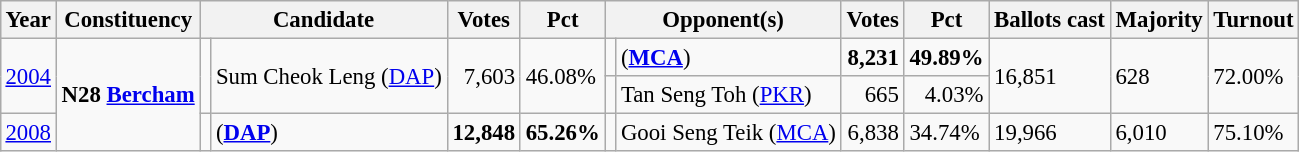<table class="wikitable" style="margin:0.5em ; font-size:95%">
<tr>
<th>Year</th>
<th>Constituency</th>
<th colspan=2>Candidate</th>
<th>Votes</th>
<th>Pct</th>
<th colspan=2>Opponent(s)</th>
<th>Votes</th>
<th>Pct</th>
<th>Ballots cast</th>
<th>Majority</th>
<th>Turnout</th>
</tr>
<tr>
<td rowspan=2><a href='#'>2004</a></td>
<td rowspan=3><strong>N28 <a href='#'>Bercham</a></strong></td>
<td rowspan=2 ></td>
<td rowspan=2>Sum Cheok Leng (<a href='#'>DAP</a>)</td>
<td rowspan=2 align=right>7,603</td>
<td rowspan=2>46.08%</td>
<td></td>
<td> (<a href='#'><strong>MCA</strong></a>)</td>
<td align=right><strong>8,231</strong></td>
<td><strong>49.89%</strong></td>
<td rowspan=2>16,851</td>
<td rowspan=2>628</td>
<td rowspan=2>72.00%</td>
</tr>
<tr>
<td></td>
<td>Tan Seng Toh (<a href='#'>PKR</a>)</td>
<td align=right>665</td>
<td align=right>4.03%</td>
</tr>
<tr>
<td><a href='#'>2008</a></td>
<td></td>
<td> (<a href='#'><strong>DAP</strong></a>)</td>
<td align=right><strong>12,848</strong></td>
<td><strong>65.26%</strong></td>
<td></td>
<td>Gooi Seng Teik (<a href='#'>MCA</a>)</td>
<td align=right>6,838</td>
<td>34.74%</td>
<td>19,966</td>
<td>6,010</td>
<td>75.10%</td>
</tr>
</table>
